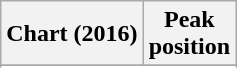<table class="wikitable sortable plainrowheaders" style="text-align:center">
<tr>
<th scope="col">Chart (2016)</th>
<th scope="col">Peak<br> position</th>
</tr>
<tr>
</tr>
<tr>
</tr>
<tr>
</tr>
<tr>
</tr>
</table>
